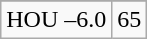<table class="wikitable">
<tr align="center">
</tr>
<tr align="center">
<td>HOU –6.0</td>
<td>65</td>
</tr>
</table>
